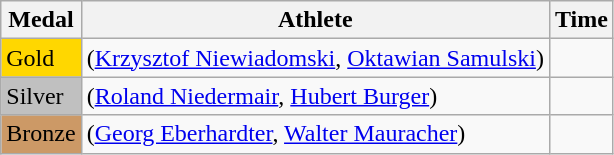<table class="wikitable">
<tr>
<th>Medal</th>
<th>Athlete</th>
<th>Time</th>
</tr>
<tr>
<td bgcolor="gold">Gold</td>
<td> (<a href='#'>Krzysztof Niewiadomski</a>, <a href='#'>Oktawian Samulski</a>)</td>
<td></td>
</tr>
<tr>
<td bgcolor="silver">Silver</td>
<td> (<a href='#'>Roland Niedermair</a>, <a href='#'>Hubert Burger</a>)</td>
<td></td>
</tr>
<tr>
<td bgcolor="CC9966">Bronze</td>
<td> (<a href='#'>Georg Eberhardter</a>, <a href='#'>Walter Mauracher</a>)</td>
<td></td>
</tr>
</table>
